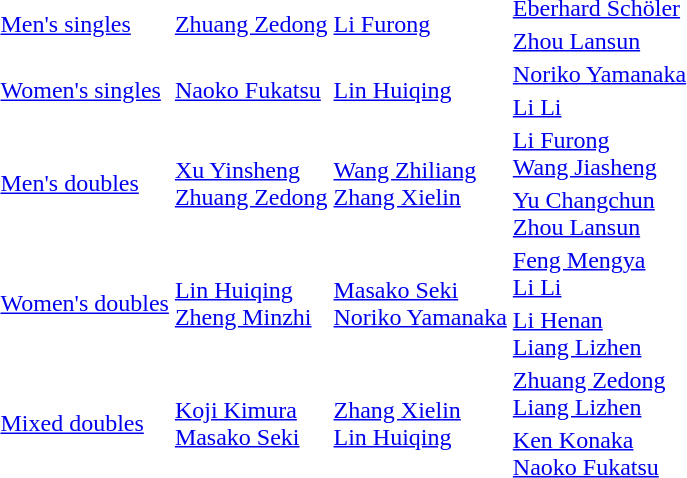<table>
<tr>
<td rowspan=2><a href='#'>Men's singles</a></td>
<td rowspan=2> <a href='#'>Zhuang Zedong</a></td>
<td rowspan=2> <a href='#'>Li Furong</a></td>
<td> <a href='#'>Eberhard Schöler</a></td>
</tr>
<tr>
<td> <a href='#'>Zhou Lansun</a></td>
</tr>
<tr>
<td rowspan=2><a href='#'>Women's singles</a></td>
<td rowspan=2> <a href='#'>Naoko Fukatsu</a></td>
<td rowspan=2> <a href='#'>Lin Huiqing</a></td>
<td> <a href='#'>Noriko Yamanaka</a></td>
</tr>
<tr>
<td> <a href='#'>Li Li</a></td>
</tr>
<tr>
<td rowspan=2><a href='#'>Men's doubles</a></td>
<td rowspan=2> <a href='#'>Xu Yinsheng</a><br> <a href='#'>Zhuang Zedong</a></td>
<td rowspan=2> <a href='#'>Wang Zhiliang</a><br> <a href='#'>Zhang Xielin</a></td>
<td> <a href='#'>Li Furong</a><br> <a href='#'>Wang Jiasheng</a></td>
</tr>
<tr>
<td> <a href='#'>Yu Changchun</a><br> <a href='#'>Zhou Lansun</a></td>
</tr>
<tr>
<td rowspan=2><a href='#'>Women's doubles</a></td>
<td rowspan=2> <a href='#'>Lin Huiqing</a><br> <a href='#'>Zheng Minzhi</a></td>
<td rowspan=2> <a href='#'>Masako Seki</a><br> <a href='#'>Noriko Yamanaka</a></td>
<td> <a href='#'>Feng Mengya</a><br> <a href='#'>Li Li</a></td>
</tr>
<tr>
<td> <a href='#'>Li Henan</a><br> <a href='#'>Liang Lizhen</a></td>
</tr>
<tr>
<td rowspan=2><a href='#'>Mixed doubles</a></td>
<td rowspan=2> <a href='#'>Koji Kimura</a><br> <a href='#'>Masako Seki</a></td>
<td rowspan=2> <a href='#'>Zhang Xielin</a><br> <a href='#'>Lin Huiqing</a></td>
<td> <a href='#'>Zhuang Zedong</a><br> <a href='#'>Liang Lizhen</a></td>
</tr>
<tr>
<td> <a href='#'>Ken Konaka</a><br> <a href='#'>Naoko Fukatsu</a></td>
</tr>
</table>
